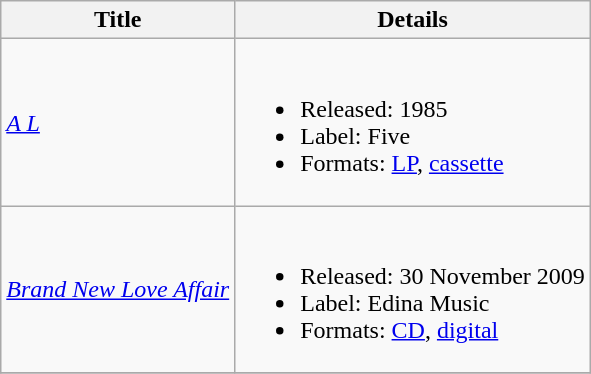<table class="wikitable">
<tr>
<th>Title</th>
<th>Details</th>
</tr>
<tr>
<td><em><a href='#'>A L</a></em></td>
<td><br><ul><li>Released: 1985</li><li>Label: Five</li><li>Formats: <a href='#'>LP</a>, <a href='#'>cassette</a></li></ul></td>
</tr>
<tr>
<td><em><a href='#'>Brand New Love Affair</a></em></td>
<td><br><ul><li>Released: 30 November 2009</li><li>Label: Edina Music</li><li>Formats: <a href='#'>CD</a>, <a href='#'>digital</a></li></ul></td>
</tr>
<tr>
</tr>
</table>
